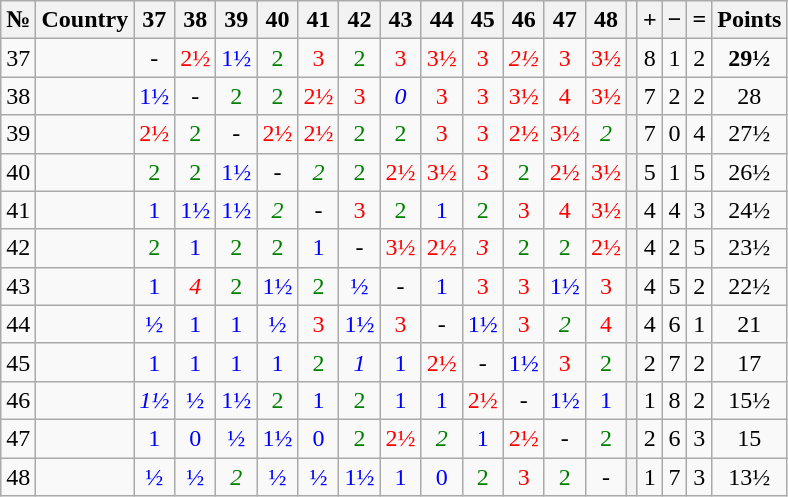<table class="wikitable" style="text-align:center">
<tr>
<th>№</th>
<th>Country</th>
<th>37</th>
<th>38</th>
<th>39</th>
<th>40</th>
<th>41</th>
<th>42</th>
<th>43</th>
<th>44</th>
<th>45</th>
<th>46</th>
<th>47</th>
<th>48</th>
<th></th>
<th>+</th>
<th>−</th>
<th>=</th>
<th>Points</th>
</tr>
<tr>
<td>37</td>
<td style="text-align: left"></td>
<td>-</td>
<td style="color:red;">2½</td>
<td style="color:blue;">1½</td>
<td style="color:green;">2</td>
<td style="color:red;">3</td>
<td style="color:green;">2</td>
<td style="color:red;">3</td>
<td style="color:red;">3½</td>
<td style="color:red;">3</td>
<td style="color:red;"><em>2½</em></td>
<td style="color:red;">3</td>
<td style="color:red;">3½</td>
<th></th>
<td>8</td>
<td>1</td>
<td>2</td>
<td><strong>29½</strong></td>
</tr>
<tr>
<td>38</td>
<td style="text-align: left"></td>
<td style="color:blue;">1½</td>
<td>-</td>
<td style="color:green;">2</td>
<td style="color:green;">2</td>
<td style="color:red;">2½</td>
<td style="color:red;">3</td>
<td style="color:blue;"><em>0</em></td>
<td style="color:red;">3</td>
<td style="color:red;">3</td>
<td style="color:red;">3½</td>
<td style="color:red;">4</td>
<td style="color:red;">3½</td>
<th></th>
<td>7</td>
<td>2</td>
<td>2</td>
<td>28</td>
</tr>
<tr>
<td>39</td>
<td style="text-align: left"></td>
<td style="color:red;">2½</td>
<td style="color:green;">2</td>
<td>-</td>
<td style="color:red;">2½</td>
<td style="color:red;">2½</td>
<td style="color:green;">2</td>
<td style="color:green;">2</td>
<td style="color:red;">3</td>
<td style="color:red;">3</td>
<td style="color:red;">2½</td>
<td style="color:red;">3½</td>
<td style="color:green;"><em>2</em></td>
<th></th>
<td>7</td>
<td>0</td>
<td>4</td>
<td>27½</td>
</tr>
<tr>
<td>40</td>
<td style="text-align: left"></td>
<td style="color:green;">2</td>
<td style="color:green;">2</td>
<td style="color:blue;">1½</td>
<td>-</td>
<td style="color:green;"><em>2</em></td>
<td style="color:green;">2</td>
<td style="color:red;">2½</td>
<td style="color:red;">3½</td>
<td style="color:red;">3</td>
<td style="color:green;">2</td>
<td style="color:red;">2½</td>
<td style="color:red;">3½</td>
<th></th>
<td>5</td>
<td>1</td>
<td>5</td>
<td>26½</td>
</tr>
<tr>
<td>41</td>
<td style="text-align: left"></td>
<td style="color:blue;">1</td>
<td style="color:blue;">1½</td>
<td style="color:blue;">1½</td>
<td style="color:green;"><em>2</em></td>
<td>-</td>
<td style="color:red;">3</td>
<td style="color:green;">2</td>
<td style="color:blue;">1</td>
<td style="color:green;">2</td>
<td style="color:red;">3</td>
<td style="color:red;">4</td>
<td style="color:red;">3½</td>
<th></th>
<td>4</td>
<td>4</td>
<td>3</td>
<td>24½</td>
</tr>
<tr>
<td>42</td>
<td style="text-align: left"></td>
<td style="color:green;">2</td>
<td style="color:blue;">1</td>
<td style="color:green;">2</td>
<td style="color:green;">2</td>
<td style="color:blue;">1</td>
<td>-</td>
<td style="color:red;">3½</td>
<td style="color:red;">2½</td>
<td style="color:red;"><em>3</em></td>
<td style="color:green;">2</td>
<td style="color:green;">2</td>
<td style="color:red;">2½</td>
<th></th>
<td>4</td>
<td>2</td>
<td>5</td>
<td>23½</td>
</tr>
<tr>
<td>43</td>
<td style="text-align: left"></td>
<td style="color:blue;">1</td>
<td style="color:red;"><em>4</em></td>
<td style="color:green;">2</td>
<td style="color:blue;">1½</td>
<td style="color:green;">2</td>
<td style="color:blue;">½</td>
<td>-</td>
<td style="color:blue;">1</td>
<td style="color:red;">3</td>
<td style="color:red;">3</td>
<td style="color:blue;">1½</td>
<td style="color:red;">3</td>
<th></th>
<td>4</td>
<td>5</td>
<td>2</td>
<td>22½</td>
</tr>
<tr>
<td>44</td>
<td style="text-align: left"></td>
<td style="color:blue;">½</td>
<td style="color:blue;">1</td>
<td style="color:blue;">1</td>
<td style="color:blue;">½</td>
<td style="color:red;">3</td>
<td style="color:blue;">1½</td>
<td style="color:red;">3</td>
<td>-</td>
<td style="color:blue;">1½</td>
<td style="color:red;">3</td>
<td style="color:green;"><em>2</em></td>
<td style="color:red;">4</td>
<th></th>
<td>4</td>
<td>6</td>
<td>1</td>
<td>21</td>
</tr>
<tr>
<td>45</td>
<td style="text-align: left"></td>
<td style="color:blue;">1</td>
<td style="color:blue;">1</td>
<td style="color:blue;">1</td>
<td style="color:blue;">1</td>
<td style="color:green;">2</td>
<td style="color:blue;"><em>1</em></td>
<td style="color:blue;">1</td>
<td style="color:red;">2½</td>
<td>-</td>
<td style="color:blue;">1½</td>
<td style="color:red;">3</td>
<td style="color:green;">2</td>
<th></th>
<td>2</td>
<td>7</td>
<td>2</td>
<td>17</td>
</tr>
<tr>
<td>46</td>
<td style="text-align: left"></td>
<td style="color:blue;"><em>1½</em></td>
<td style="color:blue;">½</td>
<td style="color:blue;">1½</td>
<td style="color:green;">2</td>
<td style="color:blue;">1</td>
<td style="color:green;">2</td>
<td style="color:blue;">1</td>
<td style="color:blue;">1</td>
<td style="color:red;">2½</td>
<td>-</td>
<td style="color:blue;">1½</td>
<td style="color:blue;">1</td>
<th></th>
<td>1</td>
<td>8</td>
<td>2</td>
<td>15½</td>
</tr>
<tr>
<td>47</td>
<td style="text-align: left"></td>
<td style="color:blue;">1</td>
<td style="color:blue;">0</td>
<td style="color:blue;">½</td>
<td style="color:blue;">1½</td>
<td style="color:blue;">0</td>
<td style="color:green;">2</td>
<td style="color:red;">2½</td>
<td style="color:green;"><em>2</em></td>
<td style="color:blue;">1</td>
<td style="color:red;">2½</td>
<td>-</td>
<td style="color:green;">2</td>
<th></th>
<td>2</td>
<td>6</td>
<td>3</td>
<td>15</td>
</tr>
<tr>
<td>48</td>
<td style="text-align: left"></td>
<td style="color:blue;">½</td>
<td style="color:blue;">½</td>
<td style="color:green;"><em>2</em></td>
<td style="color:blue;">½</td>
<td style="color:blue;">½</td>
<td style="color:blue;">1½</td>
<td style="color:blue;">1</td>
<td style="color:blue;">0</td>
<td style="color:green;">2</td>
<td style="color:red;">3</td>
<td style="color:green;">2</td>
<td>-</td>
<th></th>
<td>1</td>
<td>7</td>
<td>3</td>
<td>13½</td>
</tr>
</table>
